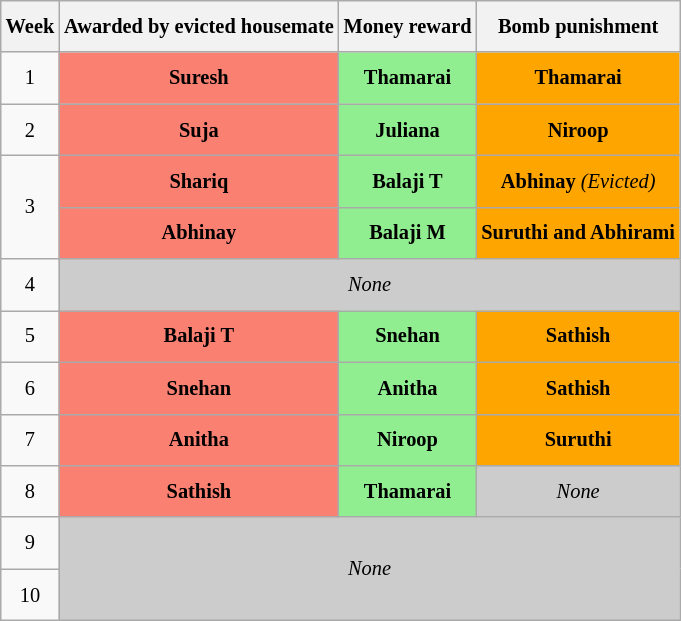<table class="wikitable sortable" style=" text-align:center; font-size:85%;  line-height:28px; width:auto;">
<tr>
<th>Week</th>
<th>Awarded by evicted housemate</th>
<th>Money reward</th>
<th>Bomb punishment</th>
</tr>
<tr>
<td>1</td>
<td style="background:salmon;"><strong>Suresh</strong></td>
<td style="background:lightgreen;"><strong>Thamarai</strong></td>
<td style="background:orange;"><strong>Thamarai</strong></td>
</tr>
<tr>
<td>2</td>
<td style="background:salmon;"><strong>Suja</strong></td>
<td style="background:lightgreen;"><strong>Juliana</strong></td>
<td style="background:orange;"><strong>Niroop</strong></td>
</tr>
<tr>
<td rowspan="2">3</td>
<td style="background:salmon;"><strong>Shariq</strong></td>
<td style="background:lightgreen;"><strong>Balaji T</strong></td>
<td style="background:orange;"><strong>Abhinay</strong> <em>(Evicted)</em></td>
</tr>
<tr>
<td style="background:salmon;"><strong>Abhinay</strong></td>
<td style="background:lightgreen;"><strong>Balaji M</strong></td>
<td style="background:orange;"><strong>Suruthi and Abhirami</strong></td>
</tr>
<tr>
<td>4</td>
<td colspan="3" style="background:#ccc;"><em>None</em></td>
</tr>
<tr>
<td>5</td>
<td style="background:salmon;"><strong>Balaji T</strong></td>
<td style="background:lightgreen;"><strong>Snehan</strong></td>
<td style="background:orange;"><strong>Sathish</strong></td>
</tr>
<tr>
<td>6</td>
<td style="background:salmon;"><strong>Snehan</strong></td>
<td style="background:lightgreen;"><strong>Anitha</strong></td>
<td style="background:orange;"><strong>Sathish</strong></td>
</tr>
<tr>
<td>7</td>
<td style="background:salmon;"><strong>Anitha</strong></td>
<td style="background:lightgreen;"><strong>Niroop</strong></td>
<td style="background:orange;"><strong>Suruthi</strong></td>
</tr>
<tr>
<td>8</td>
<td style="background:salmon;"><strong>Sathish</strong></td>
<td style="background:lightgreen;"><strong>Thamarai</strong></td>
<td style="background:#ccc;"><em>None</em></td>
</tr>
<tr>
<td>9</td>
<td colspan="3" rowspan="2" style="background:#ccc;"><em>None</em></td>
</tr>
<tr>
<td>10</td>
</tr>
</table>
